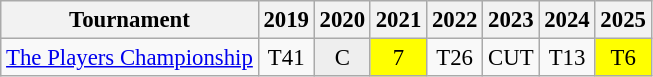<table class="wikitable" style="font-size:95%;text-align:center;">
<tr>
<th>Tournament</th>
<th>2019</th>
<th>2020</th>
<th>2021</th>
<th>2022</th>
<th>2023</th>
<th>2024</th>
<th>2025</th>
</tr>
<tr>
<td align=left><a href='#'>The Players Championship</a></td>
<td>T41</td>
<td style="background:#eeeeee;">C</td>
<td style="background:yellow;">7</td>
<td>T26</td>
<td>CUT</td>
<td>T13</td>
<td style="background:yellow;">T6</td>
</tr>
</table>
